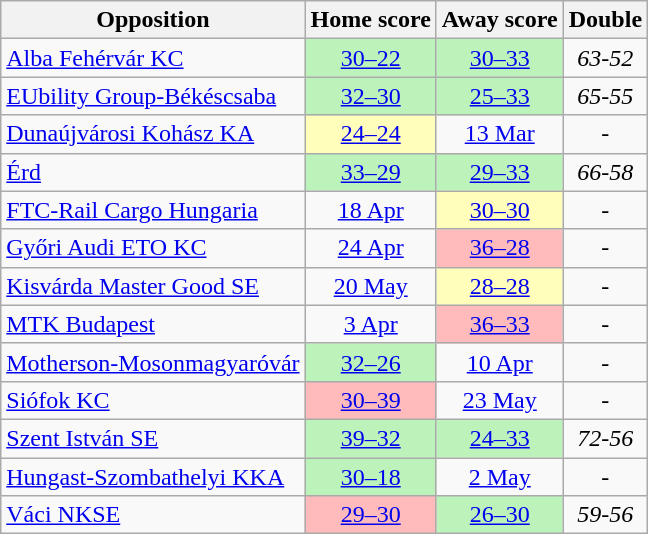<table class="wikitable" style="text-align: center;">
<tr>
<th>Opposition</th>
<th>Home score</th>
<th>Away score</th>
<th>Double</th>
</tr>
<tr>
<td align="left"><a href='#'>Alba Fehérvár KC</a></td>
<td bgcolor=#BBF3BB><a href='#'>30–22</a></td>
<td bgcolor=#BBF3BB><a href='#'>30–33</a></td>
<td><em>63-52</em></td>
</tr>
<tr>
<td align="left"><a href='#'>EUbility Group-Békéscsaba</a></td>
<td bgcolor=#BBF3BB><a href='#'>32–30</a></td>
<td bgcolor=#BBF3BB><a href='#'>25–33</a></td>
<td><em>65-55</em></td>
</tr>
<tr>
<td align="left"><a href='#'>Dunaújvárosi Kohász KA</a></td>
<td bgcolor=#FFFFBB><a href='#'>24–24</a></td>
<td><a href='#'>13 Mar</a></td>
<td><em> -</em></td>
</tr>
<tr>
<td align="left"><a href='#'>Érd</a></td>
<td bgcolor=#BBF3BB><a href='#'>33–29</a></td>
<td bgcolor=#BBF3BB><a href='#'>29–33</a></td>
<td><em>66-58</em></td>
</tr>
<tr>
<td align="left"><a href='#'>FTC-Rail Cargo Hungaria</a></td>
<td><a href='#'>18 Apr</a></td>
<td bgcolor=#FFFFBB><a href='#'>30–30</a></td>
<td><em> -</em></td>
</tr>
<tr>
<td align="left"><a href='#'>Győri Audi ETO KC</a></td>
<td><a href='#'>24 Apr</a></td>
<td bgcolor=#FFBBBB><a href='#'>36–28</a></td>
<td><em> -</em></td>
</tr>
<tr>
<td align="left"><a href='#'>Kisvárda Master Good SE</a></td>
<td><a href='#'>20 May</a></td>
<td bgcolor=#FFFFBB><a href='#'>28–28</a></td>
<td><em> -</em></td>
</tr>
<tr>
<td align="left"><a href='#'>MTK Budapest</a></td>
<td><a href='#'>3 Apr</a></td>
<td bgcolor=#FFBBBB><a href='#'>36–33</a></td>
<td><em> -</em></td>
</tr>
<tr>
<td align="left"><a href='#'>Motherson-Mosonmagyaróvár</a></td>
<td bgcolor=#BBF3BB><a href='#'>32–26</a></td>
<td><a href='#'>10 Apr</a></td>
<td><em> -</em></td>
</tr>
<tr>
<td align="left"><a href='#'>Siófok KC</a></td>
<td bgcolor=#FFBBBB><a href='#'>30–39</a></td>
<td><a href='#'>23 May</a></td>
<td><em> -</em></td>
</tr>
<tr>
<td align="left"><a href='#'>Szent István SE</a></td>
<td bgcolor=#BBF3BB><a href='#'>39–32</a></td>
<td bgcolor=#BBF3BB><a href='#'>24–33</a></td>
<td><em>72-56</em></td>
</tr>
<tr>
<td align="left"><a href='#'>Hungast-Szombathelyi KKA</a></td>
<td bgcolor=#BBF3BB><a href='#'>30–18</a></td>
<td><a href='#'>2 May</a></td>
<td><em> -</em></td>
</tr>
<tr>
<td align="left"><a href='#'>Váci NKSE</a></td>
<td bgcolor=#FFBBBB><a href='#'>29–30</a></td>
<td bgcolor=#BBF3BB><a href='#'>26–30</a></td>
<td><em>59-56</em></td>
</tr>
</table>
